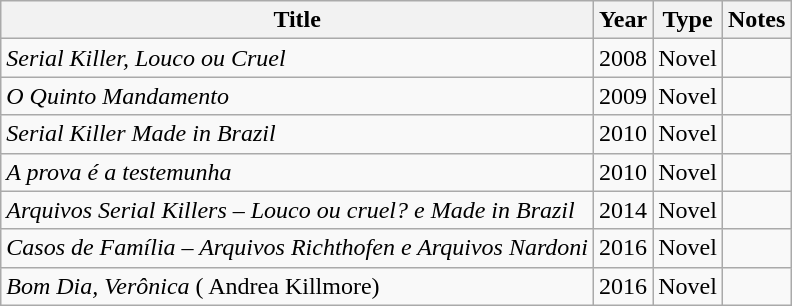<table class="wikitable">
<tr>
<th>Title</th>
<th>Year</th>
<th>Type</th>
<th>Notes</th>
</tr>
<tr>
<td><em>Serial Killer, Louco ou Cruel</em></td>
<td>2008</td>
<td>Novel</td>
<td></td>
</tr>
<tr>
<td><em>O Quinto Mandamento</em></td>
<td>2009</td>
<td>Novel</td>
<td></td>
</tr>
<tr>
<td><em>Serial Killer Made in Brazil</em></td>
<td>2010</td>
<td>Novel</td>
<td></td>
</tr>
<tr>
<td><em>A prova é a testemunha</em></td>
<td>2010</td>
<td>Novel</td>
<td></td>
</tr>
<tr>
<td><em>Arquivos Serial Killers – Louco ou cruel? e Made in Brazil</em></td>
<td>2014</td>
<td>Novel</td>
<td></td>
</tr>
<tr>
<td><em>Casos de Família – Arquivos Richthofen e Arquivos Nardoni</em></td>
<td>2016</td>
<td>Novel</td>
<td></td>
</tr>
<tr>
<td><em>Bom Dia, Verônica</em> ( Andrea Killmore)</td>
<td>2016</td>
<td>Novel</td>
<td></td>
</tr>
</table>
